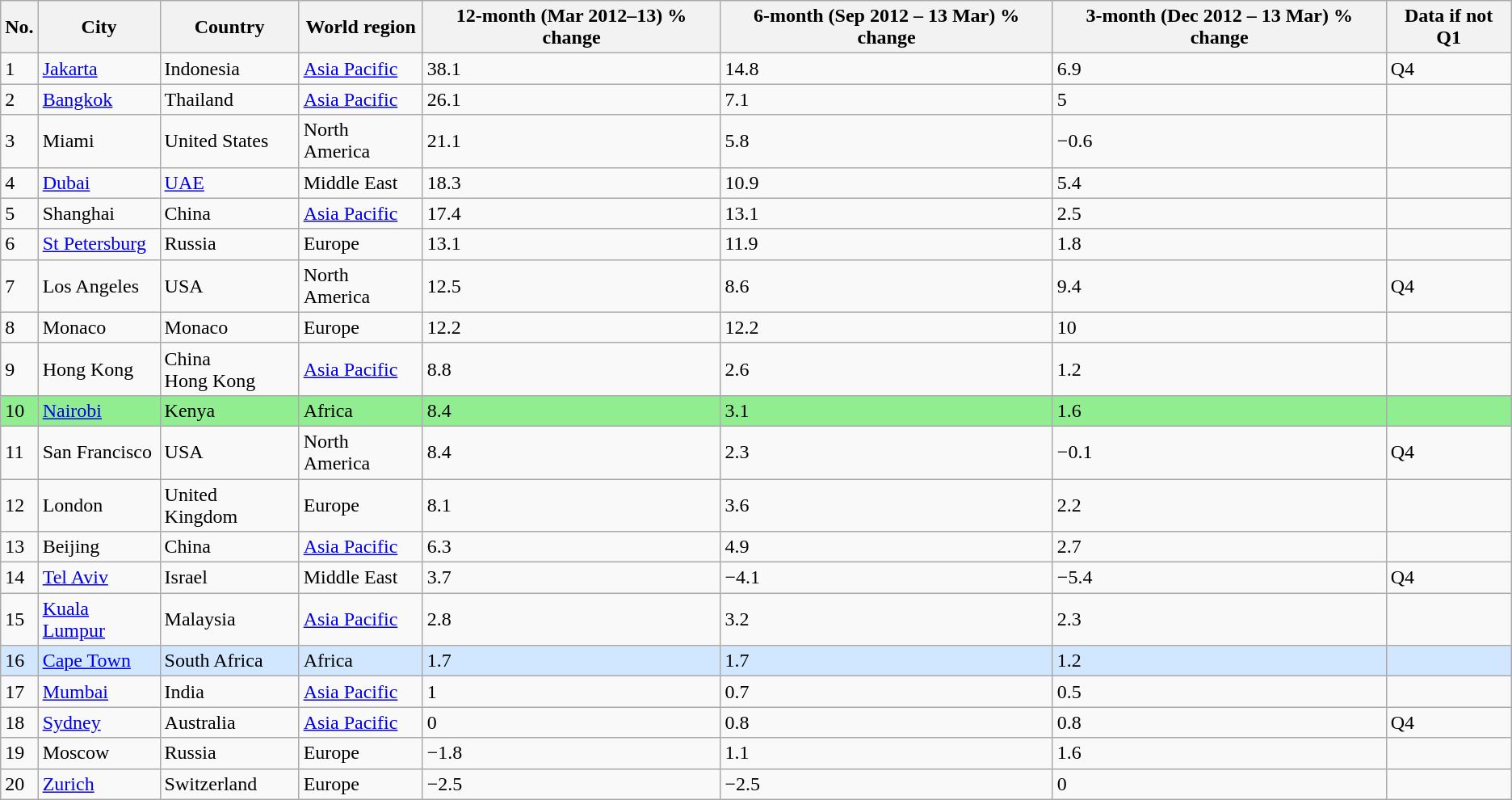<table class="sortable wikitable">
<tr>
<th>No.</th>
<th>City</th>
<th>Country</th>
<th>World region</th>
<th>12-month (Mar 2012–13) % change</th>
<th>6-month (Sep 2012 – 13 Mar) % change</th>
<th>3-month (Dec 2012 – 13 Mar) % change</th>
<th>Data if not Q1</th>
</tr>
<tr>
<td>1</td>
<td><a href='#'>Jakarta</a></td>
<td>Indonesia</td>
<td><a href='#'>Asia Pacific</a></td>
<td>38.1</td>
<td>14.8</td>
<td>6.9</td>
<td>Q4</td>
</tr>
<tr>
<td>2</td>
<td><a href='#'>Bangkok</a></td>
<td>Thailand</td>
<td><a href='#'>Asia Pacific</a></td>
<td>26.1</td>
<td>7.1</td>
<td>5</td>
<td></td>
</tr>
<tr>
<td>3</td>
<td>Miami</td>
<td>United States</td>
<td>North America</td>
<td>21.1</td>
<td>5.8</td>
<td>−0.6</td>
<td></td>
</tr>
<tr>
<td>4</td>
<td><a href='#'>Dubai</a></td>
<td><a href='#'>UAE</a></td>
<td>Middle East</td>
<td>18.3</td>
<td>10.9</td>
<td>5.4</td>
<td></td>
</tr>
<tr>
<td>5</td>
<td>Shanghai</td>
<td>China</td>
<td><a href='#'>Asia Pacific</a></td>
<td>17.4</td>
<td>13.1</td>
<td>2.5</td>
<td></td>
</tr>
<tr>
<td>6</td>
<td><a href='#'>St Petersburg</a></td>
<td>Russia</td>
<td>Europe</td>
<td>13.1</td>
<td>11.9</td>
<td>1.8</td>
<td></td>
</tr>
<tr>
<td>7</td>
<td>Los Angeles</td>
<td>USA</td>
<td>North America</td>
<td>12.5</td>
<td>8.6</td>
<td>9.4</td>
<td>Q4</td>
</tr>
<tr>
<td>8</td>
<td>Monaco</td>
<td>Monaco</td>
<td>Europe</td>
<td>12.2</td>
<td>12.2</td>
<td>10</td>
<td></td>
</tr>
<tr>
<td>9</td>
<td>Hong Kong</td>
<td>China<br>Hong Kong</td>
<td><a href='#'>Asia Pacific</a></td>
<td>8.8</td>
<td>2.6</td>
<td>1.2</td>
<td></td>
</tr>
<tr bgcolor="#90EE90">
<td>10</td>
<td><a href='#'>Nairobi</a></td>
<td>Kenya</td>
<td>Africa</td>
<td>8.4</td>
<td>3.1</td>
<td>1.6</td>
<td></td>
</tr>
<tr>
<td>11</td>
<td>San Francisco</td>
<td>USA</td>
<td>North America</td>
<td>8.4</td>
<td>2.3</td>
<td>−0.1</td>
<td>Q4</td>
</tr>
<tr>
<td>12</td>
<td>London</td>
<td>United Kingdom</td>
<td>Europe</td>
<td>8.1</td>
<td>3.6</td>
<td>2.2</td>
<td></td>
</tr>
<tr>
<td>13</td>
<td>Beijing</td>
<td>China</td>
<td><a href='#'>Asia Pacific</a></td>
<td>6.3</td>
<td>4.9</td>
<td>2.7</td>
<td></td>
</tr>
<tr>
<td>14</td>
<td><a href='#'>Tel Aviv</a></td>
<td>Israel</td>
<td>Middle East</td>
<td>3.7</td>
<td>−4.1</td>
<td>−5.4</td>
<td>Q4</td>
</tr>
<tr>
<td>15</td>
<td><a href='#'>Kuala Lumpur</a></td>
<td>Malaysia</td>
<td><a href='#'>Asia Pacific</a></td>
<td>2.8</td>
<td>3.2</td>
<td>2.3</td>
<td></td>
</tr>
<tr bgcolor="#D0E7FF">
<td>16</td>
<td><a href='#'>Cape Town</a></td>
<td>South Africa</td>
<td>Africa</td>
<td>1.7</td>
<td>1.7</td>
<td>1.2</td>
<td></td>
</tr>
<tr>
<td>17</td>
<td><a href='#'>Mumbai</a></td>
<td>India</td>
<td><a href='#'>Asia Pacific</a></td>
<td>1</td>
<td>0.7</td>
<td>0.5</td>
<td></td>
</tr>
<tr>
<td>18</td>
<td><a href='#'>Sydney</a></td>
<td>Australia</td>
<td><a href='#'>Asia Pacific</a></td>
<td>0</td>
<td>0.8</td>
<td>0.8</td>
<td>Q4</td>
</tr>
<tr>
<td>19</td>
<td>Moscow</td>
<td>Russia</td>
<td>Europe</td>
<td>−1.8</td>
<td>1.1</td>
<td>1.6</td>
<td></td>
</tr>
<tr>
<td>20</td>
<td><a href='#'>Zurich</a></td>
<td>Switzerland</td>
<td>Europe</td>
<td>−2.5</td>
<td>−2.5</td>
<td>0</td>
<td></td>
</tr>
</table>
